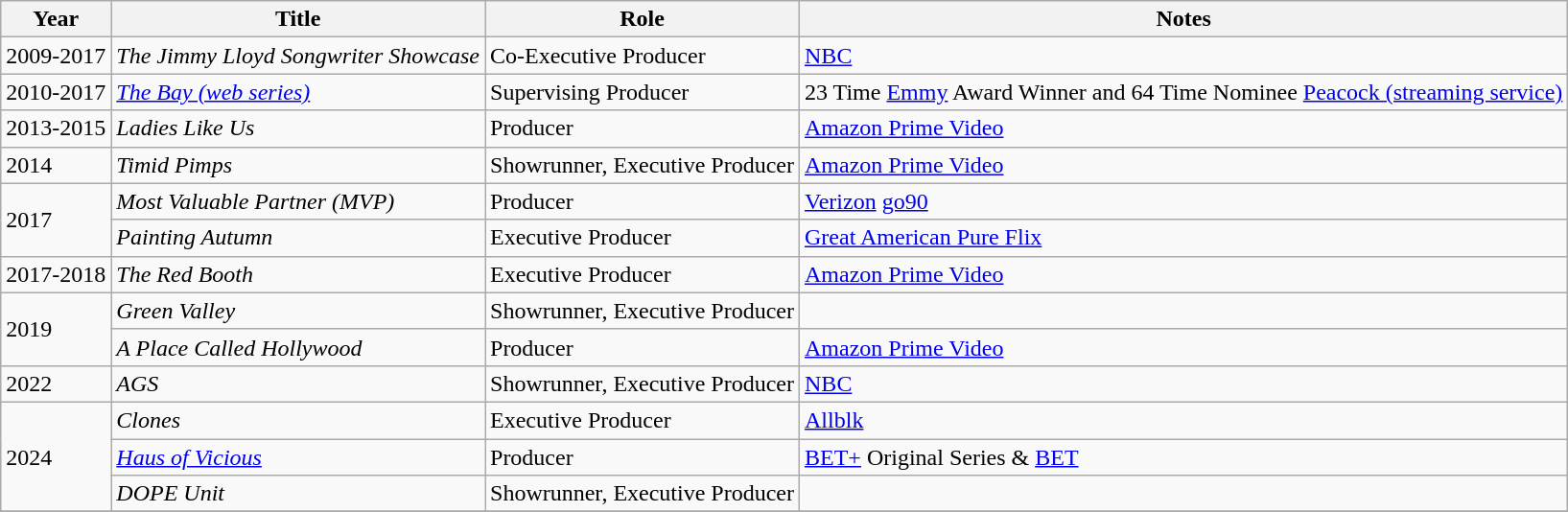<table class="wikitable sortable plainrowheaders">
<tr>
<th>Year</th>
<th>Title</th>
<th>Role</th>
<th>Notes</th>
</tr>
<tr>
<td>2009-2017</td>
<td><em>The Jimmy Lloyd Songwriter Showcase</em></td>
<td>Co-Executive Producer</td>
<td><a href='#'>NBC</a></td>
</tr>
<tr>
<td>2010-2017</td>
<td><em><a href='#'>The Bay (web series)</a></em></td>
<td>Supervising Producer</td>
<td>23 Time <a href='#'>Emmy</a> Award Winner and 64 Time Nominee <a href='#'>Peacock (streaming service)</a></td>
</tr>
<tr>
<td>2013-2015</td>
<td><em>Ladies Like Us</em></td>
<td>Producer</td>
<td><a href='#'>Amazon Prime Video</a></td>
</tr>
<tr>
<td>2014</td>
<td><em>Timid Pimps</em></td>
<td>Showrunner, Executive Producer</td>
<td><a href='#'>Amazon Prime Video</a></td>
</tr>
<tr>
<td rowspan="2">2017</td>
<td><em>Most Valuable Partner (MVP)</em> </td>
<td>Producer</td>
<td><a href='#'>Verizon</a> <a href='#'>go90</a></td>
</tr>
<tr>
<td><em>Painting Autumn</em></td>
<td>Executive Producer</td>
<td><a href='#'>Great American Pure Flix</a></td>
</tr>
<tr>
<td>2017-2018</td>
<td><em>The Red Booth</em></td>
<td>Executive Producer</td>
<td><a href='#'>Amazon Prime Video</a></td>
</tr>
<tr>
<td rowspan="2">2019</td>
<td><em>Green Valley</em></td>
<td>Showrunner, Executive Producer</td>
<td></td>
</tr>
<tr>
<td><em>A Place Called Hollywood</em></td>
<td>Producer</td>
<td><a href='#'>Amazon Prime Video</a></td>
</tr>
<tr>
<td>2022</td>
<td><em>AGS</em></td>
<td>Showrunner, Executive Producer</td>
<td><a href='#'>NBC</a></td>
</tr>
<tr>
<td rowspan="3">2024</td>
<td><em>Clones</em></td>
<td>Executive Producer</td>
<td><a href='#'>Allblk</a></td>
</tr>
<tr>
<td><em><a href='#'>Haus of Vicious</a></em> </td>
<td>Producer</td>
<td><a href='#'>BET+</a> Original Series & <a href='#'>BET</a></td>
</tr>
<tr>
<td><em>DOPE Unit</em></td>
<td>Showrunner, Executive Producer</td>
<td></td>
</tr>
<tr>
</tr>
</table>
